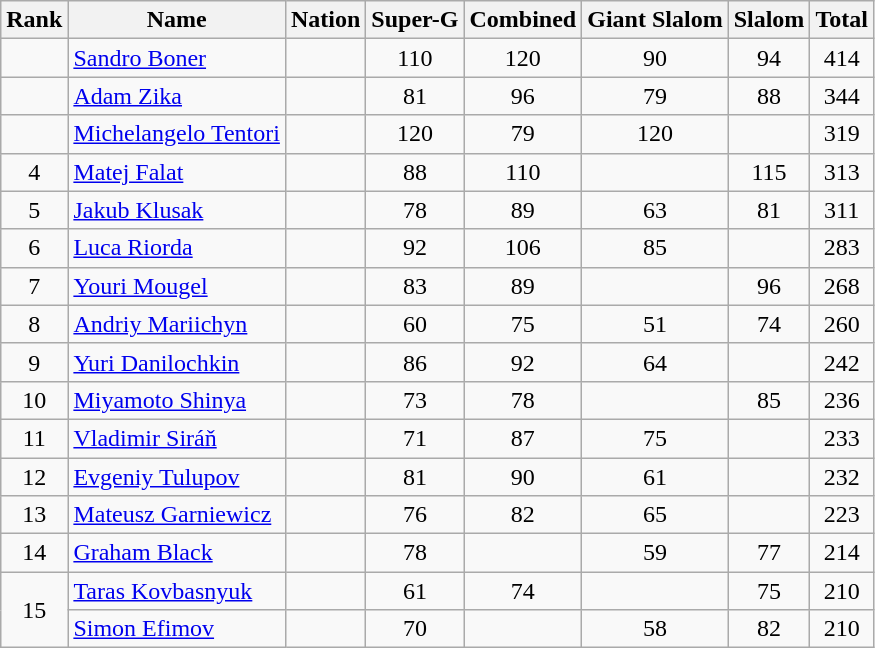<table class="wikitable sortable" style="text-align:center">
<tr>
<th>Rank</th>
<th>Name</th>
<th>Nation</th>
<th>Super-G</th>
<th>Combined</th>
<th>Giant Slalom</th>
<th>Slalom</th>
<th>Total</th>
</tr>
<tr>
<td></td>
<td align=left><a href='#'>Sandro Boner</a></td>
<td align=left></td>
<td>110</td>
<td>120</td>
<td>90</td>
<td>94</td>
<td>414</td>
</tr>
<tr>
<td></td>
<td align=left><a href='#'>Adam Zika</a></td>
<td align=left></td>
<td>81</td>
<td>96</td>
<td>79</td>
<td>88</td>
<td>344</td>
</tr>
<tr>
<td></td>
<td align=left><a href='#'>Michelangelo Tentori</a></td>
<td align=left></td>
<td>120</td>
<td>79</td>
<td>120</td>
<td></td>
<td>319</td>
</tr>
<tr>
<td>4</td>
<td align=left><a href='#'>Matej Falat</a></td>
<td align=left></td>
<td>88</td>
<td>110</td>
<td></td>
<td>115</td>
<td>313</td>
</tr>
<tr>
<td>5</td>
<td align=left><a href='#'>Jakub Klusak</a></td>
<td align=left></td>
<td>78</td>
<td>89</td>
<td>63</td>
<td>81</td>
<td>311</td>
</tr>
<tr>
<td>6</td>
<td align=left><a href='#'>Luca Riorda</a></td>
<td align=left></td>
<td>92</td>
<td>106</td>
<td>85</td>
<td></td>
<td>283</td>
</tr>
<tr>
<td>7</td>
<td align=left><a href='#'>Youri Mougel</a></td>
<td align=left></td>
<td>83</td>
<td>89</td>
<td></td>
<td>96</td>
<td>268</td>
</tr>
<tr>
<td>8</td>
<td align=left><a href='#'>Andriy Mariichyn</a></td>
<td align=left></td>
<td>60</td>
<td>75</td>
<td>51</td>
<td>74</td>
<td>260</td>
</tr>
<tr>
<td>9</td>
<td align=left><a href='#'>Yuri Danilochkin</a></td>
<td align=left></td>
<td>86</td>
<td>92</td>
<td>64</td>
<td></td>
<td>242</td>
</tr>
<tr>
<td>10</td>
<td align=left><a href='#'>Miyamoto Shinya</a></td>
<td align=left></td>
<td>73</td>
<td>78</td>
<td></td>
<td>85</td>
<td>236</td>
</tr>
<tr>
<td>11</td>
<td align=left><a href='#'>Vladimir Siráň</a></td>
<td align=left></td>
<td>71</td>
<td>87</td>
<td>75</td>
<td></td>
<td>233</td>
</tr>
<tr>
<td>12</td>
<td align=left><a href='#'>Evgeniy Tulupov</a></td>
<td align=left></td>
<td>81</td>
<td>90</td>
<td>61</td>
<td></td>
<td>232</td>
</tr>
<tr>
<td>13</td>
<td align=left><a href='#'>Mateusz Garniewicz</a></td>
<td align=left></td>
<td>76</td>
<td>82</td>
<td>65</td>
<td></td>
<td>223</td>
</tr>
<tr>
<td>14</td>
<td align=left><a href='#'>Graham Black</a></td>
<td align=left></td>
<td>78</td>
<td></td>
<td>59</td>
<td>77</td>
<td>214</td>
</tr>
<tr>
<td rowspan=2>15</td>
<td align=left><a href='#'>Taras Kovbasnyuk</a></td>
<td align=left></td>
<td>61</td>
<td>74</td>
<td></td>
<td>75</td>
<td>210</td>
</tr>
<tr>
<td align=left><a href='#'>Simon Efimov</a></td>
<td align=left></td>
<td>70</td>
<td></td>
<td>58</td>
<td>82</td>
<td>210</td>
</tr>
</table>
